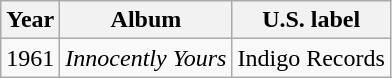<table class="wikitable">
<tr>
<th align="left">Year</th>
<th align="left">Album</th>
<th align="left">U.S. label</th>
</tr>
<tr>
<td align="left">1961</td>
<td align="left"><em>Innocently Yours</em></td>
<td align="left">Indigo Records</td>
</tr>
</table>
